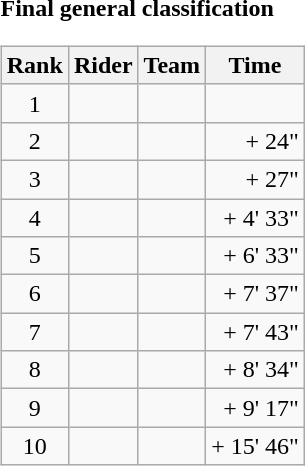<table>
<tr>
<td><strong>Final general classification</strong><br><table class="wikitable">
<tr>
<th scope="col">Rank</th>
<th scope="col">Rider</th>
<th scope="col">Team</th>
<th scope="col">Time</th>
</tr>
<tr>
<td style="text-align:center;">1</td>
<td></td>
<td></td>
<td style="text-align:right;"></td>
</tr>
<tr>
<td style="text-align:center;">2</td>
<td></td>
<td></td>
<td style="text-align:right;">+ 24"</td>
</tr>
<tr>
<td style="text-align:center;">3</td>
<td></td>
<td></td>
<td style="text-align:right;">+ 27"</td>
</tr>
<tr>
<td style="text-align:center;">4</td>
<td></td>
<td></td>
<td style="text-align:right;">+ 4' 33"</td>
</tr>
<tr>
<td style="text-align:center;">5</td>
<td></td>
<td></td>
<td style="text-align:right;">+ 6' 33"</td>
</tr>
<tr>
<td style="text-align:center;">6</td>
<td></td>
<td></td>
<td style="text-align:right;">+ 7' 37"</td>
</tr>
<tr>
<td style="text-align:center;">7</td>
<td></td>
<td></td>
<td style="text-align:right;">+ 7' 43"</td>
</tr>
<tr>
<td style="text-align:center;">8</td>
<td></td>
<td></td>
<td style="text-align:right;">+ 8' 34"</td>
</tr>
<tr>
<td style="text-align:center;">9</td>
<td></td>
<td></td>
<td style="text-align:right;">+ 9' 17"</td>
</tr>
<tr>
<td style="text-align:center;">10</td>
<td></td>
<td></td>
<td style="text-align:right;">+ 15' 46"</td>
</tr>
</table>
</td>
</tr>
</table>
